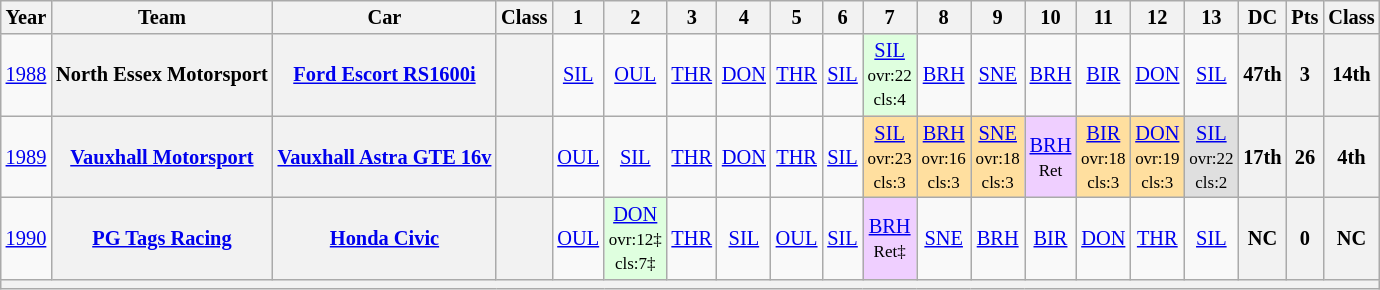<table class="wikitable" style="text-align:center; font-size:85%">
<tr>
<th>Year</th>
<th>Team</th>
<th>Car</th>
<th>Class</th>
<th>1</th>
<th>2</th>
<th>3</th>
<th>4</th>
<th>5</th>
<th>6</th>
<th>7</th>
<th>8</th>
<th>9</th>
<th>10</th>
<th>11</th>
<th>12</th>
<th>13</th>
<th>DC</th>
<th>Pts</th>
<th>Class</th>
</tr>
<tr>
<td><a href='#'>1988</a></td>
<th>North Essex Motorsport</th>
<th><a href='#'>Ford Escort RS1600i</a></th>
<th><span></span></th>
<td><a href='#'>SIL</a></td>
<td><a href='#'>OUL</a></td>
<td><a href='#'>THR</a></td>
<td><a href='#'>DON</a></td>
<td><a href='#'>THR</a></td>
<td><a href='#'>SIL</a></td>
<td style="background:#DFFFDF;"><a href='#'>SIL</a><br><small>ovr:22<br>cls:4</small></td>
<td><a href='#'>BRH</a></td>
<td><a href='#'>SNE</a></td>
<td><a href='#'>BRH</a></td>
<td><a href='#'>BIR</a></td>
<td><a href='#'>DON</a></td>
<td><a href='#'>SIL</a></td>
<th>47th</th>
<th>3</th>
<th>14th</th>
</tr>
<tr>
<td><a href='#'>1989</a></td>
<th><a href='#'>Vauxhall Motorsport</a></th>
<th><a href='#'>Vauxhall Astra GTE 16v</a></th>
<th><span></span></th>
<td><a href='#'>OUL</a></td>
<td><a href='#'>SIL</a></td>
<td><a href='#'>THR</a></td>
<td><a href='#'>DON</a></td>
<td><a href='#'>THR</a></td>
<td><a href='#'>SIL</a></td>
<td style="background:#FFDF9F;"><a href='#'>SIL</a><br><small>ovr:23<br>cls:3</small></td>
<td style="background:#FFDF9F;"><a href='#'>BRH</a><br><small>ovr:16<br>cls:3</small></td>
<td style="background:#FFDF9F;"><a href='#'>SNE</a><br><small>ovr:18<br>cls:3</small></td>
<td style="background:#EFCFFF;"><a href='#'>BRH</a><br><small>Ret</small></td>
<td style="background:#FFDF9F;"><a href='#'>BIR</a><br><small>ovr:18<br>cls:3</small></td>
<td style="background:#FFDF9F;"><a href='#'>DON</a><br><small>ovr:19<br>cls:3</small></td>
<td style="background:#DFDFDF;"><a href='#'>SIL</a><br><small>ovr:22<br>cls:2</small></td>
<th>17th</th>
<th>26</th>
<th>4th</th>
</tr>
<tr>
<td><a href='#'>1990</a></td>
<th><a href='#'>PG Tags Racing</a></th>
<th><a href='#'>Honda Civic</a></th>
<th><span></span></th>
<td><a href='#'>OUL</a></td>
<td style="background:#DFFFDF;"><a href='#'>DON</a><br><small>ovr:12‡<br>cls:7‡</small></td>
<td><a href='#'>THR</a></td>
<td><a href='#'>SIL</a></td>
<td><a href='#'>OUL</a></td>
<td><a href='#'>SIL</a></td>
<td style="background:#EFCFFF;"><a href='#'>BRH</a><br><small>Ret‡</small></td>
<td><a href='#'>SNE</a></td>
<td><a href='#'>BRH</a></td>
<td><a href='#'>BIR</a></td>
<td><a href='#'>DON</a></td>
<td><a href='#'>THR</a></td>
<td><a href='#'>SIL</a></td>
<th>NC</th>
<th>0</th>
<th>NC</th>
</tr>
<tr>
<th colspan="20"></th>
</tr>
</table>
